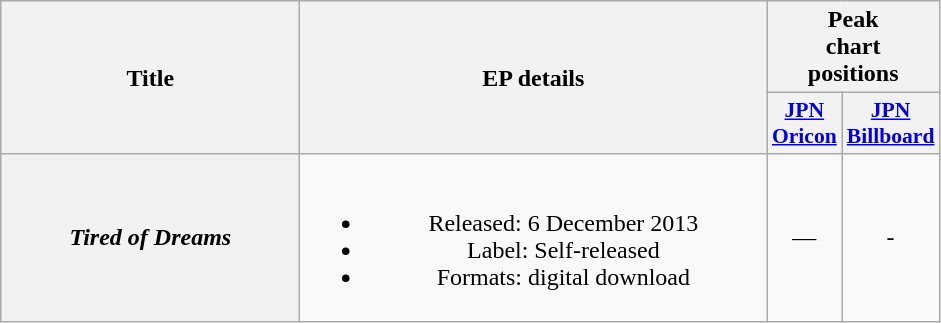<table class="wikitable plainrowheaders" style="text-align:center;">
<tr>
<th scope="col" rowspan="2" style="width:12em;">Title</th>
<th scope="col" rowspan="2" style="width:19em;">EP details</th>
<th scope="col" colspan="2">Peak<br>chart<br>positions</th>
</tr>
<tr>
<th scope="col" style="width:2.9em;font-size:90%;"><a href='#'>JPN<br>Oricon</a><br></th>
<th scope="col" style="width:2.9em;font-size:90%;"><a href='#'>JPN<br>Billboard</a><br></th>
</tr>
<tr>
<th scope="row"><em>Tired of Dreams</em></th>
<td><br><ul><li>Released: 6 December 2013 </li><li>Label: Self-released</li><li>Formats: digital download</li></ul></td>
<td>—</td>
<td>-</td>
</tr>
</table>
